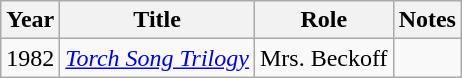<table class="wikitable">
<tr>
<th>Year</th>
<th>Title</th>
<th>Role</th>
<th>Notes</th>
</tr>
<tr>
<td>1982</td>
<td><em><a href='#'>Torch Song Trilogy</a></em></td>
<td>Mrs. Beckoff</td>
<td></td>
</tr>
</table>
